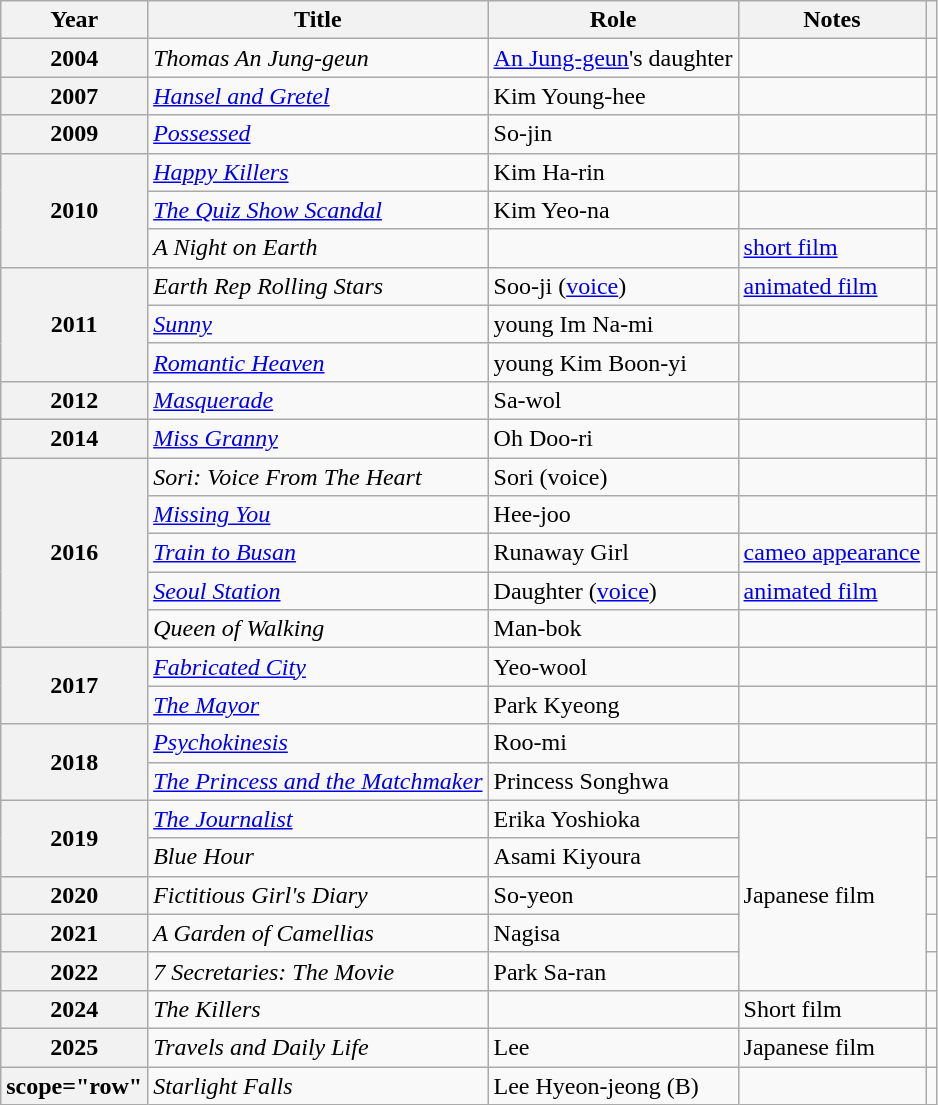<table class="wikitable sortable plainrowheaders">
<tr>
<th scope="col">Year</th>
<th scope="col">Title</th>
<th scope="col">Role</th>
<th scope="col">Notes</th>
<th scope="col" class="unsortable"></th>
</tr>
<tr>
<th scope="row">2004</th>
<td><em>Thomas An Jung-geun</em></td>
<td><a href='#'>An Jung-geun</a>'s daughter</td>
<td></td>
<td></td>
</tr>
<tr>
<th scope="row">2007</th>
<td><em><a href='#'>Hansel and Gretel</a></em></td>
<td>Kim Young-hee</td>
<td></td>
<td></td>
</tr>
<tr>
<th scope="row">2009</th>
<td><em><a href='#'>Possessed</a></em></td>
<td>So-jin</td>
<td></td>
<td></td>
</tr>
<tr>
<th scope="row" rowspan=3>2010</th>
<td><em><a href='#'>Happy Killers</a></em></td>
<td>Kim Ha-rin</td>
<td></td>
<td></td>
</tr>
<tr>
<td><em><a href='#'>The Quiz Show Scandal</a></em></td>
<td>Kim Yeo-na</td>
<td></td>
<td></td>
</tr>
<tr>
<td><em>A Night on Earth</em></td>
<td></td>
<td><a href='#'>short film</a></td>
<td></td>
</tr>
<tr>
<th scope="row" rowspan=3>2011</th>
<td><em>Earth Rep Rolling Stars</em></td>
<td>Soo-ji (<a href='#'>voice</a>)</td>
<td><a href='#'>animated film</a></td>
<td></td>
</tr>
<tr>
<td><em><a href='#'>Sunny</a></em></td>
<td>young Im Na-mi</td>
<td></td>
<td></td>
</tr>
<tr>
<td><em><a href='#'>Romantic Heaven</a></em></td>
<td>young Kim Boon-yi</td>
<td></td>
<td></td>
</tr>
<tr>
<th scope="row">2012</th>
<td><em><a href='#'>Masquerade</a></em></td>
<td>Sa-wol</td>
<td></td>
<td></td>
</tr>
<tr>
<th scope="row">2014</th>
<td><em><a href='#'>Miss Granny</a></em></td>
<td>Oh Doo-ri</td>
<td></td>
<td></td>
</tr>
<tr>
<th scope="row" rowspan=5>2016</th>
<td><em>Sori: Voice From The Heart</em></td>
<td>Sori (voice)</td>
<td></td>
<td></td>
</tr>
<tr>
<td><em><a href='#'>Missing You</a></em></td>
<td>Hee-joo</td>
<td></td>
<td></td>
</tr>
<tr>
<td><em><a href='#'>Train to Busan</a></em></td>
<td>Runaway Girl</td>
<td><a href='#'>cameo appearance</a></td>
<td></td>
</tr>
<tr>
<td><em><a href='#'>Seoul Station</a></em></td>
<td>Daughter (<a href='#'>voice</a>)</td>
<td><a href='#'>animated film</a></td>
<td></td>
</tr>
<tr>
<td><em>Queen of Walking</em></td>
<td>Man-bok</td>
<td></td>
<td></td>
</tr>
<tr>
<th scope="row" rowspan=2>2017</th>
<td><em><a href='#'>Fabricated City</a></em></td>
<td>Yeo-wool</td>
<td></td>
<td></td>
</tr>
<tr>
<td><em><a href='#'>The Mayor</a></em></td>
<td>Park Kyeong</td>
<td></td>
<td></td>
</tr>
<tr>
<th scope="row" rowspan=2>2018</th>
<td><em><a href='#'>Psychokinesis</a></em></td>
<td>Roo-mi</td>
<td></td>
<td></td>
</tr>
<tr>
<td><em><a href='#'>The Princess and the Matchmaker</a></em></td>
<td>Princess Songhwa</td>
<td></td>
<td></td>
</tr>
<tr>
<th scope="row" rowspan=2>2019</th>
<td><em><a href='#'>The Journalist</a></em></td>
<td>Erika Yoshioka</td>
<td rowspan=5>Japanese film</td>
<td></td>
</tr>
<tr>
<td><em>Blue Hour</em></td>
<td>Asami Kiyoura</td>
<td></td>
</tr>
<tr>
<th scope="row">2020</th>
<td><em>Fictitious Girl's Diary</em></td>
<td>So-yeon</td>
<td></td>
</tr>
<tr>
<th scope="row">2021</th>
<td><em>A Garden of Camellias</em></td>
<td>Nagisa</td>
<td></td>
</tr>
<tr>
<th scope="row">2022</th>
<td><em>7 Secretaries: The Movie</em></td>
<td>Park Sa-ran</td>
<td></td>
</tr>
<tr>
<th scope="row">2024</th>
<td><em>The Killers</em></td>
<td></td>
<td>Short film</td>
<td></td>
</tr>
<tr>
<th scope="row">2025</th>
<td><em>Travels and Daily Life</em></td>
<td>Lee</td>
<td>Japanese film</td>
<td></td>
</tr>
<tr>
<th>scope="row" </th>
<td><em>Starlight Falls</em></td>
<td>Lee Hyeon-jeong (B)</td>
<td></td>
<td></td>
</tr>
</table>
